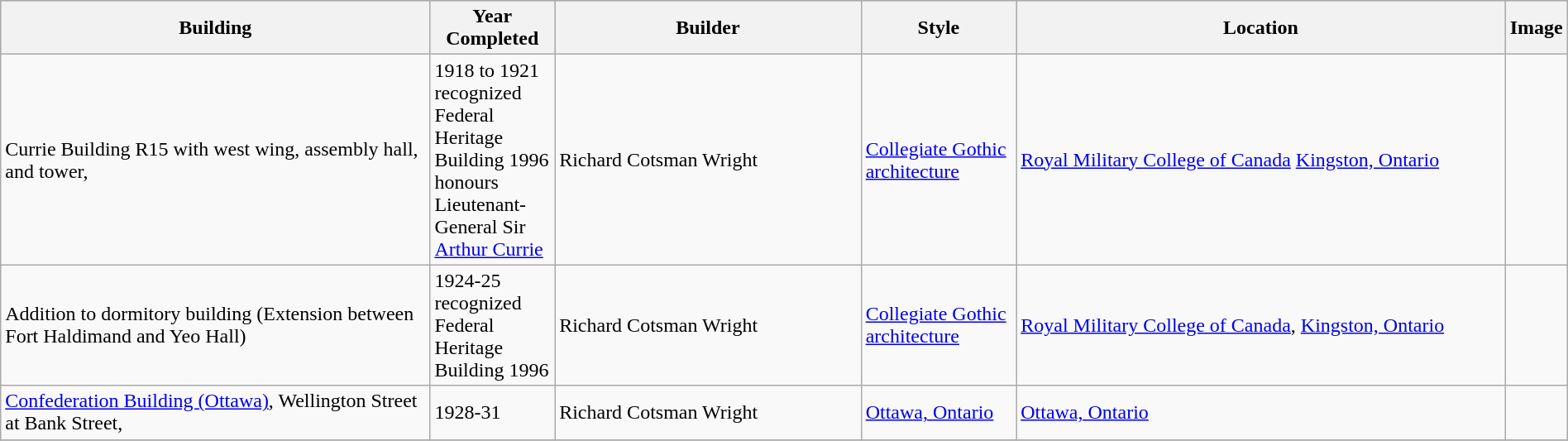<table class="wikitable" style="margin:1em auto;">
<tr style="background:lightblue;">
<th width=28%>Building</th>
<th width=8%>Year Completed</th>
<th width=20%>Builder</th>
<th width=10%>Style</th>
<th width=32%>Location</th>
<th width=7%>Image</th>
</tr>
<tr>
<td>Currie Building R15 with west wing, assembly hall, and tower,</td>
<td>1918 to 1921 recognized Federal Heritage Building 1996<br>honours Lieutenant-General Sir <a href='#'>Arthur Currie</a></td>
<td>Richard Cotsman Wright</td>
<td><a href='#'>Collegiate Gothic architecture</a></td>
<td><a href='#'>Royal Military College of Canada</a> <a href='#'>Kingston, Ontario</a></td>
<td></td>
</tr>
<tr>
<td>Addition to dormitory building (Extension between Fort Haldimand and Yeo Hall)</td>
<td>1924-25 recognized Federal Heritage Building 1996</td>
<td>Richard Cotsman Wright</td>
<td><a href='#'>Collegiate Gothic architecture</a></td>
<td><a href='#'>Royal Military College of Canada</a>, <a href='#'>Kingston, Ontario</a></td>
<td></td>
</tr>
<tr>
<td><a href='#'>Confederation Building (Ottawa)</a>, Wellington Street at Bank Street,</td>
<td>1928-31</td>
<td>Richard Cotsman Wright</td>
<td><a href='#'>Ottawa, Ontario</a></td>
<td><a href='#'>Ottawa, Ontario</a></td>
<td></td>
</tr>
<tr>
</tr>
</table>
